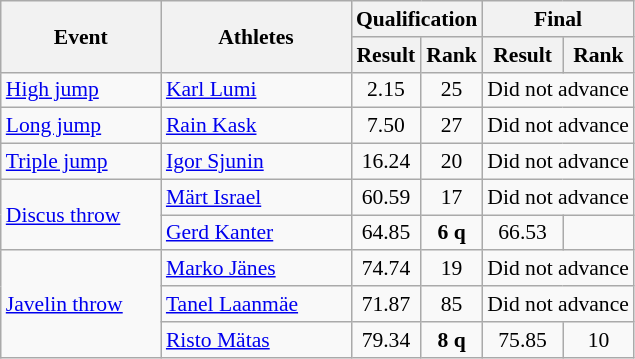<table class="wikitable" border="1" style="font-size:90%">
<tr>
<th rowspan="2" width=100>Event</th>
<th rowspan="2" width=120>Athletes</th>
<th colspan="2">Qualification</th>
<th colspan="2">Final</th>
</tr>
<tr>
<th>Result</th>
<th>Rank</th>
<th>Result</th>
<th>Rank</th>
</tr>
<tr>
<td><a href='#'>High jump</a></td>
<td><a href='#'>Karl Lumi</a></td>
<td align=center>2.15</td>
<td align=center>25</td>
<td align=center colspan="2">Did not advance</td>
</tr>
<tr>
<td><a href='#'>Long jump</a></td>
<td><a href='#'>Rain Kask</a></td>
<td align=center>7.50</td>
<td align=center>27</td>
<td align=center colspan="2">Did not advance</td>
</tr>
<tr>
<td><a href='#'>Triple jump</a></td>
<td><a href='#'>Igor Sjunin</a></td>
<td align=center>16.24</td>
<td align=center>20</td>
<td align=center colspan="2">Did not advance</td>
</tr>
<tr>
<td rowspan=2><a href='#'>Discus throw</a></td>
<td><a href='#'>Märt Israel</a></td>
<td align=center>60.59</td>
<td align=center>17</td>
<td align=center colspan="2">Did not advance</td>
</tr>
<tr>
<td><a href='#'>Gerd Kanter</a></td>
<td align=center>64.85</td>
<td align=center><strong>6 q</strong></td>
<td align=center>66.53</td>
<td align=center></td>
</tr>
<tr>
<td rowspan=3><a href='#'>Javelin throw</a></td>
<td><a href='#'>Marko Jänes</a></td>
<td align=center>74.74</td>
<td align=center>19</td>
<td align=center colspan="2">Did not advance</td>
</tr>
<tr>
<td><a href='#'>Tanel Laanmäe</a></td>
<td align=center>71.87</td>
<td align=center>85</td>
<td align=center colspan="2">Did not advance</td>
</tr>
<tr>
<td><a href='#'>Risto Mätas</a></td>
<td align=center>79.34</td>
<td align=center><strong>8 q</strong></td>
<td align=center>75.85</td>
<td align=center>10</td>
</tr>
</table>
